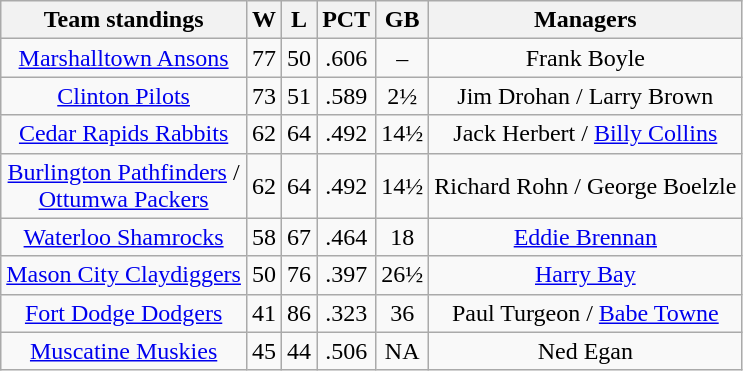<table class="wikitable" style="text-align:center">
<tr>
<th>Team standings</th>
<th>W</th>
<th>L</th>
<th>PCT</th>
<th>GB</th>
<th>Managers</th>
</tr>
<tr>
<td><a href='#'>Marshalltown Ansons</a></td>
<td>77</td>
<td>50</td>
<td>.606</td>
<td>–</td>
<td>Frank Boyle</td>
</tr>
<tr>
<td><a href='#'>Clinton Pilots</a></td>
<td>73</td>
<td>51</td>
<td>.589</td>
<td>2½</td>
<td>Jim Drohan / Larry Brown</td>
</tr>
<tr>
<td><a href='#'>Cedar Rapids Rabbits</a></td>
<td>62</td>
<td>64</td>
<td>.492</td>
<td>14½</td>
<td>Jack Herbert / <a href='#'>Billy Collins</a></td>
</tr>
<tr>
<td><a href='#'>Burlington Pathfinders</a> /<br> <a href='#'>Ottumwa Packers</a></td>
<td>62</td>
<td>64</td>
<td>.492</td>
<td>14½</td>
<td>Richard Rohn / George Boelzle</td>
</tr>
<tr>
<td><a href='#'>Waterloo Shamrocks</a></td>
<td>58</td>
<td>67</td>
<td>.464</td>
<td>18</td>
<td><a href='#'>Eddie Brennan</a></td>
</tr>
<tr>
<td><a href='#'>Mason City Claydiggers</a></td>
<td>50</td>
<td>76</td>
<td>.397</td>
<td>26½</td>
<td><a href='#'>Harry Bay</a></td>
</tr>
<tr>
<td><a href='#'>Fort Dodge Dodgers</a></td>
<td>41</td>
<td>86</td>
<td>.323</td>
<td>36</td>
<td>Paul Turgeon / <a href='#'>Babe Towne</a></td>
</tr>
<tr>
<td><a href='#'>Muscatine Muskies</a></td>
<td>45</td>
<td>44</td>
<td>.506</td>
<td>NA</td>
<td>Ned Egan</td>
</tr>
</table>
